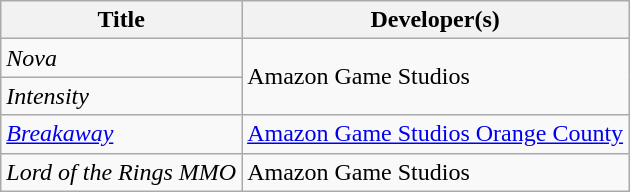<table class="wikitable">
<tr>
<th>Title</th>
<th>Developer(s)</th>
</tr>
<tr>
<td><em>Nova</em></td>
<td rowspan="2">Amazon Game Studios</td>
</tr>
<tr>
<td><em>Intensity</em></td>
</tr>
<tr>
<td><em><a href='#'>Breakaway</a></em></td>
<td><a href='#'>Amazon Game Studios Orange County</a></td>
</tr>
<tr>
<td><em>Lord of the Rings MMO</em></td>
<td>Amazon Game Studios</td>
</tr>
</table>
